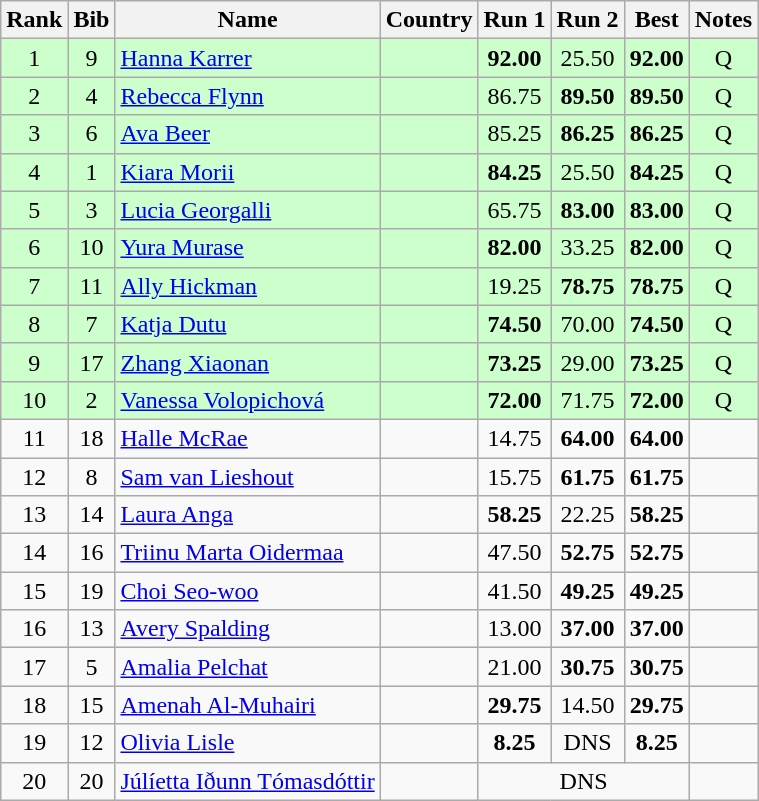<table class="wikitable sortable" style="text-align:center">
<tr>
<th>Rank</th>
<th>Bib</th>
<th>Name</th>
<th>Country</th>
<th>Run 1</th>
<th>Run 2</th>
<th>Best</th>
<th>Notes</th>
</tr>
<tr bgcolor=ccffcc>
<td>1</td>
<td>9</td>
<td align=left><a href='#'>Hanna Karrer</a></td>
<td align=left></td>
<td><strong>92.00</strong></td>
<td>25.50</td>
<td><strong>92.00</strong></td>
<td>Q</td>
</tr>
<tr bgcolor=ccffcc>
<td>2</td>
<td>4</td>
<td align=left><a href='#'>Rebecca Flynn</a></td>
<td align=left></td>
<td>86.75</td>
<td><strong>89.50</strong></td>
<td><strong>89.50</strong></td>
<td>Q</td>
</tr>
<tr bgcolor=ccffcc>
<td>3</td>
<td>6</td>
<td align=left><a href='#'>Ava Beer</a></td>
<td align=left></td>
<td>85.25</td>
<td><strong>86.25</strong></td>
<td><strong>86.25</strong></td>
<td>Q</td>
</tr>
<tr bgcolor=ccffcc>
<td>4</td>
<td>1</td>
<td align=left><a href='#'>Kiara Morii</a></td>
<td align=left></td>
<td><strong>84.25</strong></td>
<td>25.50</td>
<td><strong>84.25</strong></td>
<td>Q</td>
</tr>
<tr bgcolor=ccffcc>
<td>5</td>
<td>3</td>
<td align=left><a href='#'>Lucia Georgalli</a></td>
<td align=left></td>
<td>65.75</td>
<td><strong>83.00</strong></td>
<td><strong>83.00</strong></td>
<td>Q</td>
</tr>
<tr bgcolor=ccffcc>
<td>6</td>
<td>10</td>
<td align=left><a href='#'>Yura Murase</a></td>
<td align=left></td>
<td><strong>82.00</strong></td>
<td>33.25</td>
<td><strong>82.00</strong></td>
<td>Q</td>
</tr>
<tr bgcolor=ccffcc>
<td>7</td>
<td>11</td>
<td align=left><a href='#'>Ally Hickman</a></td>
<td align=left></td>
<td>19.25</td>
<td><strong>78.75</strong></td>
<td><strong>78.75</strong></td>
<td>Q</td>
</tr>
<tr bgcolor=ccffcc>
<td>8</td>
<td>7</td>
<td align=left><a href='#'>Katja Dutu</a></td>
<td align=left></td>
<td><strong>74.50</strong></td>
<td>70.00</td>
<td><strong>74.50</strong></td>
<td>Q</td>
</tr>
<tr bgcolor=ccffcc>
<td>9</td>
<td>17</td>
<td align=left><a href='#'>Zhang Xiaonan</a></td>
<td align=left></td>
<td><strong>73.25</strong></td>
<td>29.00</td>
<td><strong>73.25</strong></td>
<td>Q</td>
</tr>
<tr bgcolor=ccffcc>
<td>10</td>
<td>2</td>
<td align=left><a href='#'>Vanessa Volopichová</a></td>
<td align=left></td>
<td><strong>72.00</strong></td>
<td>71.75</td>
<td><strong>72.00</strong></td>
<td>Q</td>
</tr>
<tr>
<td>11</td>
<td>18</td>
<td align=left><a href='#'>Halle McRae</a></td>
<td align=left></td>
<td>14.75</td>
<td><strong>64.00</strong></td>
<td><strong>64.00</strong></td>
<td></td>
</tr>
<tr>
<td>12</td>
<td>8</td>
<td align=left><a href='#'>Sam van Lieshout</a></td>
<td align=left></td>
<td>15.75</td>
<td><strong>61.75</strong></td>
<td><strong>61.75</strong></td>
<td></td>
</tr>
<tr>
<td>13</td>
<td>14</td>
<td align=left><a href='#'>Laura Anga</a></td>
<td align=left></td>
<td><strong>58.25</strong></td>
<td>22.25</td>
<td><strong>58.25</strong></td>
<td></td>
</tr>
<tr>
<td>14</td>
<td>16</td>
<td align=left><a href='#'>Triinu Marta Oidermaa</a></td>
<td align=left></td>
<td>47.50</td>
<td><strong>52.75</strong></td>
<td><strong>52.75</strong></td>
<td></td>
</tr>
<tr>
<td>15</td>
<td>19</td>
<td align=left><a href='#'>Choi Seo-woo</a></td>
<td align=left></td>
<td>41.50</td>
<td><strong>49.25</strong></td>
<td><strong>49.25</strong></td>
<td></td>
</tr>
<tr>
<td>16</td>
<td>13</td>
<td align=left><a href='#'>Avery Spalding</a></td>
<td align=left></td>
<td>13.00</td>
<td><strong>37.00</strong></td>
<td><strong>37.00</strong></td>
<td></td>
</tr>
<tr>
<td>17</td>
<td>5</td>
<td align=left><a href='#'>Amalia Pelchat</a></td>
<td align=left></td>
<td>21.00</td>
<td><strong>30.75</strong></td>
<td><strong>30.75</strong></td>
<td></td>
</tr>
<tr>
<td>18</td>
<td>15</td>
<td align=left><a href='#'>Amenah Al-Muhairi</a></td>
<td align=left></td>
<td><strong>29.75</strong></td>
<td>14.50</td>
<td><strong>29.75</strong></td>
<td></td>
</tr>
<tr>
<td>19</td>
<td>12</td>
<td align=left><a href='#'>Olivia Lisle</a></td>
<td align=left></td>
<td><strong>8.25</strong></td>
<td>DNS</td>
<td><strong>8.25</strong></td>
<td></td>
</tr>
<tr>
<td>20</td>
<td>20</td>
<td align=left><a href='#'>Júlíetta Iðunn Tómasdóttir</a></td>
<td align=left></td>
<td colspan=3>DNS</td>
</tr>
</table>
